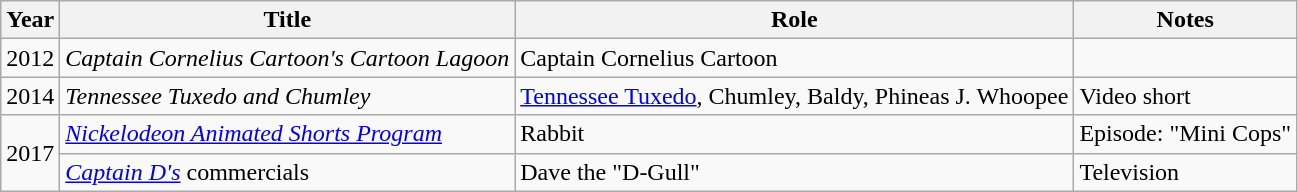<table class="wikitable">
<tr>
<th>Year</th>
<th>Title</th>
<th>Role</th>
<th>Notes</th>
</tr>
<tr>
<td>2012</td>
<td><em>Captain Cornelius Cartoon's Cartoon Lagoon</em></td>
<td>Captain Cornelius Cartoon</td>
<td></td>
</tr>
<tr>
<td>2014</td>
<td><em>Tennessee Tuxedo and Chumley</em></td>
<td><a href='#'>Tennessee Tuxedo</a>, Chumley, Baldy, Phineas J. Whoopee</td>
<td>Video short</td>
</tr>
<tr>
<td rowspan="2">2017</td>
<td><em><a href='#'>Nickelodeon Animated Shorts Program</a></em></td>
<td>Rabbit</td>
<td>Episode: "Mini Cops"</td>
</tr>
<tr>
<td><em><a href='#'>Captain D's</a></em> commercials</td>
<td>Dave the "D-Gull"</td>
<td>Television</td>
</tr>
</table>
